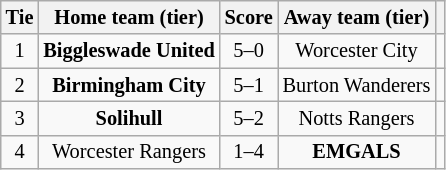<table class="wikitable" style="text-align:center; font-size:85%">
<tr>
<th>Tie</th>
<th>Home team (tier)</th>
<th>Score</th>
<th>Away team (tier)</th>
<th></th>
</tr>
<tr>
<td align="center">1</td>
<td><strong>Biggleswade United</strong></td>
<td align="center">5–0</td>
<td>Worcester City</td>
<td></td>
</tr>
<tr>
<td align="center">2</td>
<td><strong>Birmingham City</strong></td>
<td align="center">5–1</td>
<td>Burton Wanderers</td>
<td></td>
</tr>
<tr>
<td align="center">3</td>
<td><strong>Solihull</strong></td>
<td align="center">5–2</td>
<td>Notts Rangers</td>
<td></td>
</tr>
<tr>
<td align="center">4</td>
<td>Worcester Rangers</td>
<td align="center">1–4</td>
<td><strong>EMGALS</strong></td>
<td></td>
</tr>
</table>
